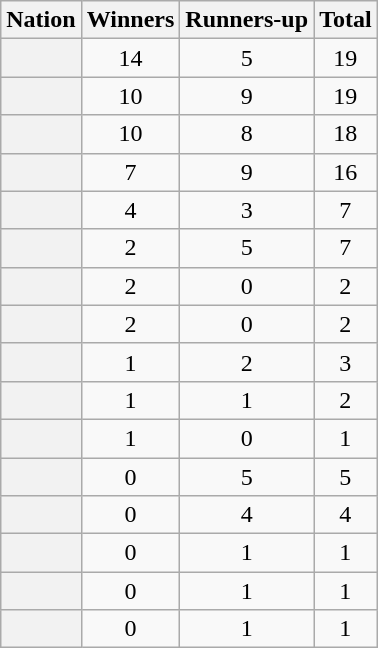<table class="wikitable plainrowheaders sortable">
<tr>
<th scope=col>Nation</th>
<th scope=col>Winners</th>
<th scope=col>Runners-up</th>
<th scope=col>Total</th>
</tr>
<tr>
<th scope=row></th>
<td align=center>14</td>
<td align=center>5</td>
<td align=center>19</td>
</tr>
<tr>
<th scope=row></th>
<td align=center>10</td>
<td align=center>9</td>
<td align=center>19</td>
</tr>
<tr>
<th scope=row></th>
<td align=center>10</td>
<td align=center>8</td>
<td align=center>18</td>
</tr>
<tr>
<th scope=row></th>
<td align=center>7</td>
<td align=center>9</td>
<td align=center>16</td>
</tr>
<tr>
<th scope=row></th>
<td align=center>4</td>
<td align=center>3</td>
<td align=center>7</td>
</tr>
<tr>
<th scope=row></th>
<td align=center>2</td>
<td align=center>5</td>
<td align=center>7</td>
</tr>
<tr>
<th scope=row></th>
<td align=center>2</td>
<td align=center>0</td>
<td align=center>2</td>
</tr>
<tr>
<th scope=row></th>
<td align=center>2</td>
<td align=center>0</td>
<td align=center>2</td>
</tr>
<tr>
<th scope=row></th>
<td align=center>1</td>
<td align=center>2</td>
<td align=center>3</td>
</tr>
<tr>
<th scope=row></th>
<td align=center>1</td>
<td align=center>1</td>
<td align=center>2</td>
</tr>
<tr>
<th scope=row></th>
<td align=center>1</td>
<td align=center>0</td>
<td align=center>1</td>
</tr>
<tr>
<th scope=row></th>
<td align=center>0</td>
<td align=center>5</td>
<td align=center>5</td>
</tr>
<tr>
<th scope=row></th>
<td align=center>0</td>
<td align=center>4</td>
<td align=center>4</td>
</tr>
<tr>
<th scope=row></th>
<td align=center>0</td>
<td align=center>1</td>
<td align=center>1</td>
</tr>
<tr>
<th scope=row></th>
<td align=center>0</td>
<td align=center>1</td>
<td align=center>1</td>
</tr>
<tr>
<th scope=row></th>
<td align=center>0</td>
<td align=center>1</td>
<td align=center>1</td>
</tr>
</table>
